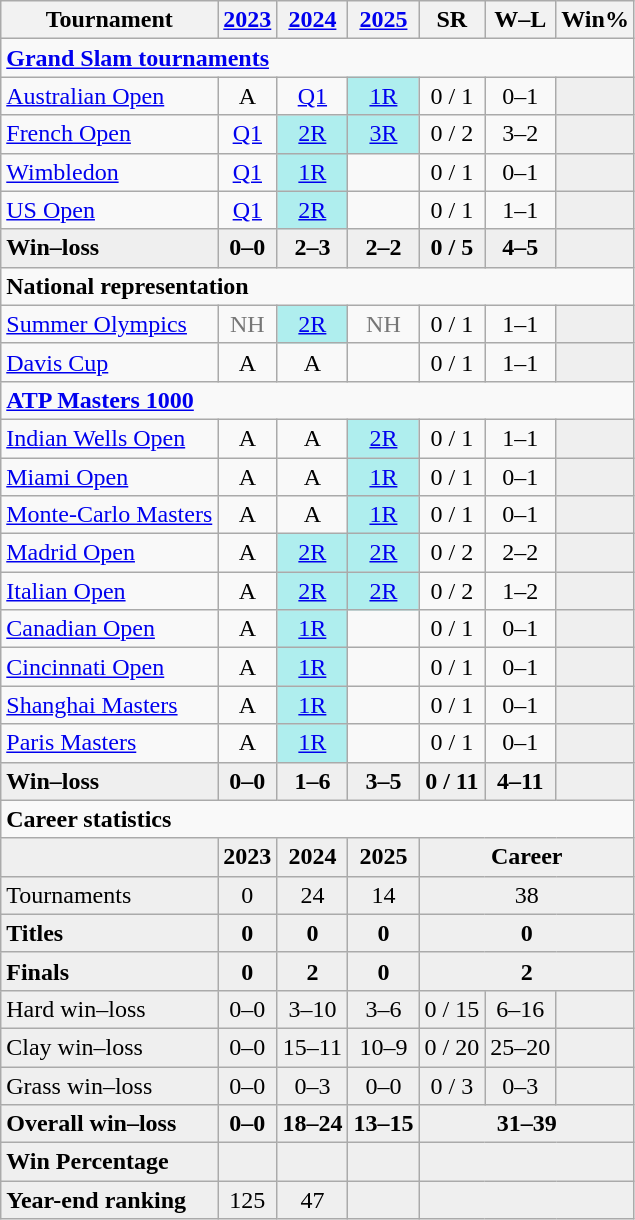<table class=wikitable style=text-align:center;>
<tr>
<th>Tournament</th>
<th><a href='#'>2023</a></th>
<th><a href='#'>2024</a></th>
<th><a href='#'>2025</a></th>
<th>SR</th>
<th>W–L</th>
<th>Win%</th>
</tr>
<tr>
<td colspan=9 align="left"><strong><a href='#'>Grand Slam tournaments</a></strong></td>
</tr>
<tr>
<td align=left><a href='#'>Australian Open</a></td>
<td>A</td>
<td><a href='#'>Q1</a></td>
<td style=background:#afeeee><a href='#'>1R</a></td>
<td>0 / 1</td>
<td>0–1</td>
<td bgcolor=efefef></td>
</tr>
<tr>
<td align=left><a href='#'>French Open</a></td>
<td><a href='#'>Q1</a></td>
<td style=background:#afeeee><a href='#'>2R</a></td>
<td style=background:#afeeee><a href='#'>3R</a></td>
<td>0 / 2</td>
<td>3–2</td>
<td bgcolor=efefef></td>
</tr>
<tr>
<td align=left><a href='#'>Wimbledon</a></td>
<td><a href='#'>Q1</a></td>
<td style=background:#afeeee><a href='#'>1R</a></td>
<td></td>
<td>0 / 1</td>
<td>0–1</td>
<td bgcolor=efefef></td>
</tr>
<tr>
<td align=left><a href='#'>US Open</a></td>
<td><a href='#'>Q1</a></td>
<td style=background:#afeeee><a href='#'>2R</a></td>
<td></td>
<td>0 / 1</td>
<td>1–1</td>
<td bgcolor=efefef></td>
</tr>
<tr style=font-weight:bold;background:#efefef>
<td style=text-align:left>Win–loss</td>
<td>0–0</td>
<td>2–3</td>
<td>2–2</td>
<td>0 / 5</td>
<td>4–5</td>
<td bgcolor=efefef></td>
</tr>
<tr>
<td colspan=9 align="left"><strong>National representation</strong></td>
</tr>
<tr>
<td align=left><a href='#'>Summer Olympics</a></td>
<td style=color:#767676>NH</td>
<td style=background:#afeeee><a href='#'>2R</a></td>
<td style=color:#767676>NH</td>
<td>0 / 1</td>
<td>1–1</td>
<td bgcolor=efefef></td>
</tr>
<tr>
<td align=left><a href='#'>Davis Cup</a></td>
<td>A</td>
<td>A</td>
<td></td>
<td>0 / 1</td>
<td>1–1</td>
<td bgcolor=efefef></td>
</tr>
<tr>
<td colspan=9 align="left"><strong><a href='#'>ATP Masters 1000</a></strong></td>
</tr>
<tr>
<td align=left><a href='#'>Indian Wells Open</a></td>
<td>A</td>
<td>A</td>
<td style=background:#afeeee><a href='#'>2R</a></td>
<td>0 / 1</td>
<td>1–1</td>
<td bgcolor=efefef></td>
</tr>
<tr>
<td align=left><a href='#'>Miami Open</a></td>
<td>A</td>
<td>A</td>
<td style=background:#afeeee><a href='#'>1R</a></td>
<td>0 / 1</td>
<td>0–1</td>
<td bgcolor=efefef></td>
</tr>
<tr>
<td align=left><a href='#'>Monte-Carlo Masters</a></td>
<td>A</td>
<td>A</td>
<td style=background:#afeeee><a href='#'>1R</a></td>
<td>0 / 1</td>
<td>0–1</td>
<td bgcolor=efefef></td>
</tr>
<tr>
<td align=left><a href='#'>Madrid Open</a></td>
<td>A</td>
<td style=background:#afeeee><a href='#'>2R</a></td>
<td style=background:#afeeee><a href='#'>2R</a></td>
<td>0 / 2</td>
<td>2–2</td>
<td bgcolor=efefef></td>
</tr>
<tr>
<td align=left><a href='#'>Italian Open</a></td>
<td>A</td>
<td style=background:#afeeee><a href='#'>2R</a></td>
<td style=background:#afeeee><a href='#'>2R</a></td>
<td>0 / 2</td>
<td>1–2</td>
<td bgcolor=efefef></td>
</tr>
<tr>
<td align=left><a href='#'>Canadian Open</a></td>
<td>A</td>
<td style=background:#afeeee><a href='#'>1R</a></td>
<td></td>
<td>0 / 1</td>
<td>0–1</td>
<td bgcolor=efefef></td>
</tr>
<tr>
<td align=left><a href='#'>Cincinnati Open</a></td>
<td>A</td>
<td style=background:#afeeee><a href='#'>1R</a></td>
<td></td>
<td>0 / 1</td>
<td>0–1</td>
<td bgcolor=efefef></td>
</tr>
<tr>
<td align=left><a href='#'>Shanghai Masters</a></td>
<td>A</td>
<td style=background:#afeeee><a href='#'>1R</a></td>
<td></td>
<td>0 / 1</td>
<td>0–1</td>
<td bgcolor=efefef></td>
</tr>
<tr>
<td align=left><a href='#'>Paris Masters</a></td>
<td>A</td>
<td style=background:#afeeee><a href='#'>1R</a></td>
<td></td>
<td>0 / 1</td>
<td>0–1</td>
<td bgcolor=efefef></td>
</tr>
<tr style=font-weight:bold;background:#efefef>
<td style=text-align:left>Win–loss</td>
<td>0–0</td>
<td>1–6</td>
<td>3–5</td>
<td>0 / 11</td>
<td>4–11</td>
<td bgcolor=efefef></td>
</tr>
<tr>
<td colspan=9 align="left"><strong>Career statistics</strong></td>
</tr>
<tr style=font-weight:bold;background:#efefef>
<td></td>
<td>2023</td>
<td>2024</td>
<td>2025</td>
<td colspan=3>Career</td>
</tr>
<tr bgcolor=efefef>
<td align=left>Tournaments</td>
<td>0</td>
<td>24</td>
<td>14</td>
<td colspan=3>38</td>
</tr>
<tr style=font-weight:bold;background:#efefef>
<td style=text-align:left>Titles</td>
<td>0</td>
<td>0</td>
<td>0</td>
<td colspan=3>0</td>
</tr>
<tr style=font-weight:bold;background:#efefef>
<td style=text-align:left>Finals</td>
<td>0</td>
<td>2</td>
<td>0</td>
<td colspan=3>2</td>
</tr>
<tr style=background:#efefef>
<td style=text-align:left>Hard win–loss</td>
<td>0–0</td>
<td>3–10</td>
<td>3–6</td>
<td>0 / 15</td>
<td>6–16</td>
<td></td>
</tr>
<tr style=background:#efefef>
<td style=text-align:left>Clay win–loss</td>
<td>0–0</td>
<td>15–11</td>
<td>10–9</td>
<td>0 / 20</td>
<td>25–20</td>
<td></td>
</tr>
<tr style=background:#efefef>
<td style=text-align:left>Grass win–loss</td>
<td>0–0</td>
<td>0–3</td>
<td>0–0</td>
<td>0 / 3</td>
<td>0–3</td>
<td></td>
</tr>
<tr style=font-weight:bold;background:#efefef>
<td style=text-align:left>Overall win–loss</td>
<td>0–0</td>
<td>18–24</td>
<td>13–15</td>
<td colspan=3>31–39</td>
</tr>
<tr style=font-weight:bold;background:#efefef>
<td style=text-align:left>Win Percentage</td>
<td></td>
<td></td>
<td></td>
<td colspan=3></td>
</tr>
<tr bgcolor=efefef>
<td align=left><strong>Year-end ranking</strong></td>
<td>125</td>
<td>47</td>
<td></td>
<td colspan=3></td>
</tr>
</table>
